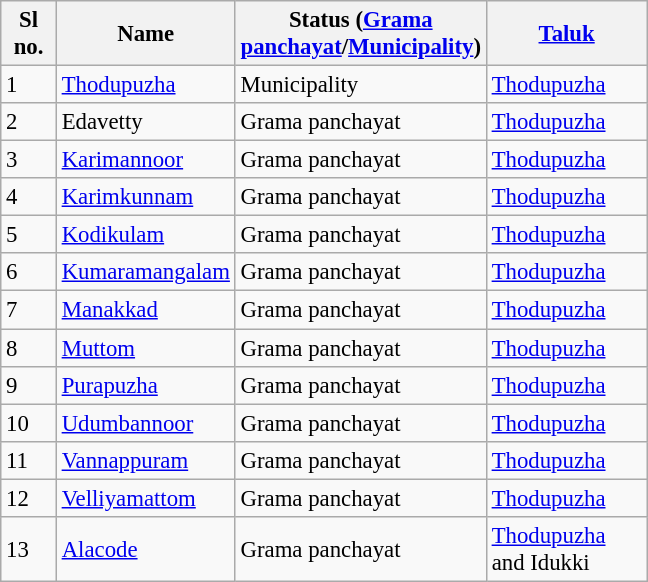<table class="wikitable sortable" style="font-size:95%;">
<tr>
<th width="30px">Sl no.</th>
<th width="100px">Name</th>
<th width="130px">Status (<a href='#'>Grama panchayat</a>/<a href='#'>Municipality</a>)</th>
<th width="100px"><a href='#'>Taluk</a></th>
</tr>
<tr>
<td>1</td>
<td><a href='#'>Thodupuzha</a></td>
<td>Municipality</td>
<td><a href='#'>Thodupuzha</a></td>
</tr>
<tr>
<td>2</td>
<td>Edavetty</td>
<td>Grama panchayat</td>
<td><a href='#'>Thodupuzha</a></td>
</tr>
<tr>
<td>3</td>
<td><a href='#'>Karimannoor</a></td>
<td>Grama panchayat</td>
<td><a href='#'>Thodupuzha</a></td>
</tr>
<tr>
<td>4</td>
<td><a href='#'>Karimkunnam</a></td>
<td>Grama panchayat</td>
<td><a href='#'>Thodupuzha</a></td>
</tr>
<tr>
<td>5</td>
<td><a href='#'>Kodikulam</a></td>
<td>Grama panchayat</td>
<td><a href='#'>Thodupuzha</a></td>
</tr>
<tr>
<td>6</td>
<td><a href='#'>Kumaramangalam</a></td>
<td>Grama panchayat</td>
<td><a href='#'>Thodupuzha</a></td>
</tr>
<tr>
<td>7</td>
<td><a href='#'>Manakkad</a></td>
<td>Grama panchayat</td>
<td><a href='#'>Thodupuzha</a></td>
</tr>
<tr>
<td>8</td>
<td><a href='#'>Muttom</a></td>
<td>Grama panchayat</td>
<td><a href='#'>Thodupuzha</a></td>
</tr>
<tr>
<td>9</td>
<td><a href='#'>Purapuzha</a></td>
<td>Grama panchayat</td>
<td><a href='#'>Thodupuzha</a></td>
</tr>
<tr>
<td>10</td>
<td><a href='#'>Udumbannoor</a></td>
<td>Grama panchayat</td>
<td><a href='#'>Thodupuzha</a></td>
</tr>
<tr>
<td>11</td>
<td><a href='#'>Vannappuram</a></td>
<td>Grama panchayat</td>
<td><a href='#'>Thodupuzha</a></td>
</tr>
<tr>
<td>12</td>
<td><a href='#'>Velliyamattom</a></td>
<td>Grama panchayat</td>
<td><a href='#'>Thodupuzha</a></td>
</tr>
<tr>
<td>13</td>
<td><a href='#'>Alacode</a></td>
<td>Grama panchayat</td>
<td><a href='#'>Thodupuzha</a> and Idukki</td>
</tr>
</table>
